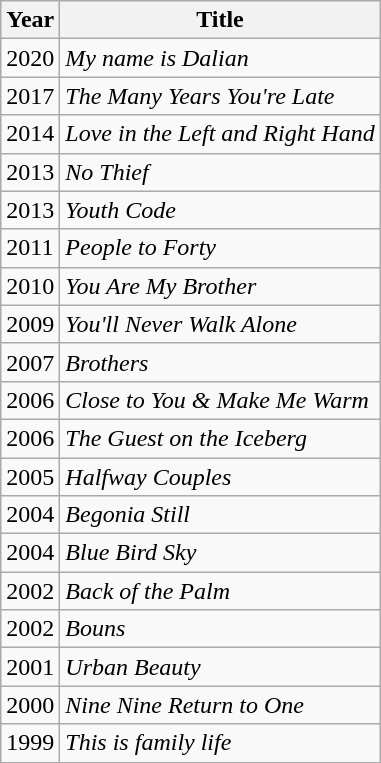<table class="wikitable">
<tr>
<th>Year</th>
<th>Title</th>
</tr>
<tr>
<td>2020</td>
<td><em>My name is Dalian</em></td>
</tr>
<tr>
<td>2017</td>
<td><em>The Many Years You're Late</em></td>
</tr>
<tr>
<td>2014</td>
<td><em>Love in the Left and Right Hand</em></td>
</tr>
<tr>
<td>2013</td>
<td><em>No Thief</em></td>
</tr>
<tr>
<td>2013</td>
<td><em>Youth Code</em></td>
</tr>
<tr>
<td>2011</td>
<td><em>People to Forty</em></td>
</tr>
<tr>
<td>2010</td>
<td><em>You Are My Brother</em></td>
</tr>
<tr>
<td>2009</td>
<td><em>You'll Never Walk Alone</em></td>
</tr>
<tr>
<td>2007</td>
<td><em>Brothers</em></td>
</tr>
<tr>
<td>2006</td>
<td><em>Close to You & Make Me Warm</em></td>
</tr>
<tr>
<td>2006</td>
<td><em>The Guest on the Iceberg</em></td>
</tr>
<tr>
<td>2005</td>
<td><em>Halfway Couples</em></td>
</tr>
<tr>
<td>2004</td>
<td><em>Begonia Still</em></td>
</tr>
<tr>
<td>2004</td>
<td><em>Blue Bird Sky</em></td>
</tr>
<tr>
<td>2002</td>
<td><em>Back of the Palm</em></td>
</tr>
<tr>
<td>2002</td>
<td><em>Bouns</em></td>
</tr>
<tr>
<td>2001</td>
<td><em>Urban Beauty</em></td>
</tr>
<tr>
<td>2000</td>
<td><em>Nine Nine Return to One</em></td>
</tr>
<tr>
<td>1999</td>
<td><em>This is family life</em></td>
</tr>
</table>
